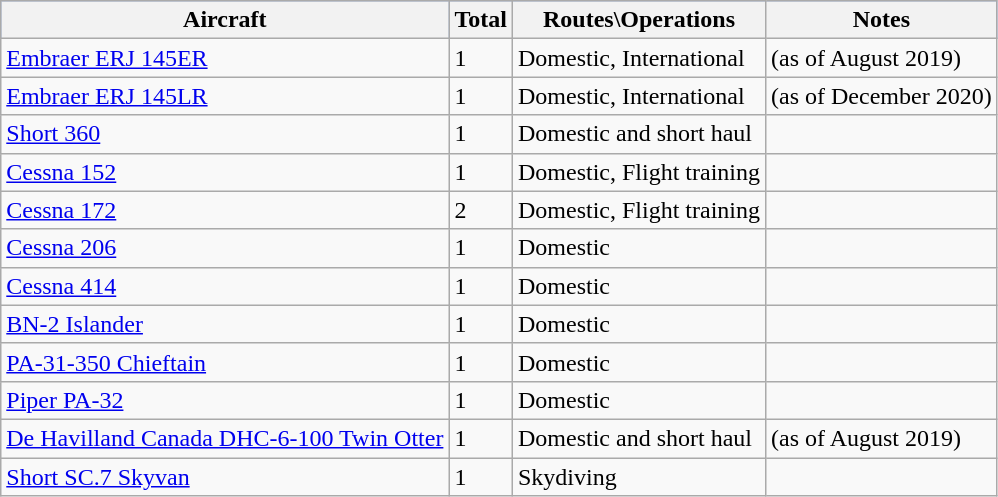<table class="wikitable">
<tr bgcolor=#6495ED>
<th>Aircraft</th>
<th>Total</th>
<th>Routes\Operations</th>
<th>Notes</th>
</tr>
<tr>
<td><a href='#'>Embraer ERJ 145ER</a></td>
<td>1</td>
<td>Domestic, International</td>
<td>(as of August 2019)</td>
</tr>
<tr>
<td><a href='#'>Embraer ERJ 145LR</a></td>
<td>1</td>
<td>Domestic, International</td>
<td>(as of December 2020)</td>
</tr>
<tr>
<td><a href='#'>Short 360</a></td>
<td>1</td>
<td>Domestic and short haul</td>
<td></td>
</tr>
<tr>
<td><a href='#'>Cessna 152</a></td>
<td>1</td>
<td>Domestic, Flight training</td>
<td></td>
</tr>
<tr>
<td><a href='#'>Cessna 172</a></td>
<td>2</td>
<td>Domestic, Flight training</td>
<td></td>
</tr>
<tr>
<td><a href='#'>Cessna 206</a></td>
<td>1</td>
<td>Domestic</td>
<td></td>
</tr>
<tr>
<td><a href='#'>Cessna 414</a></td>
<td>1</td>
<td>Domestic</td>
<td></td>
</tr>
<tr>
<td><a href='#'>BN-2 Islander</a></td>
<td>1</td>
<td>Domestic</td>
<td></td>
</tr>
<tr>
<td><a href='#'>PA-31-350 Chieftain</a></td>
<td>1</td>
<td>Domestic</td>
<td></td>
</tr>
<tr>
<td><a href='#'>Piper PA-32</a></td>
<td>1</td>
<td>Domestic</td>
<td></td>
</tr>
<tr>
<td><a href='#'>De Havilland Canada DHC-6-100 Twin Otter</a></td>
<td>1</td>
<td>Domestic and short haul</td>
<td>(as of August 2019)</td>
</tr>
<tr>
<td><a href='#'>Short SC.7 Skyvan</a></td>
<td>1</td>
<td>Skydiving</td>
<td></td>
</tr>
</table>
